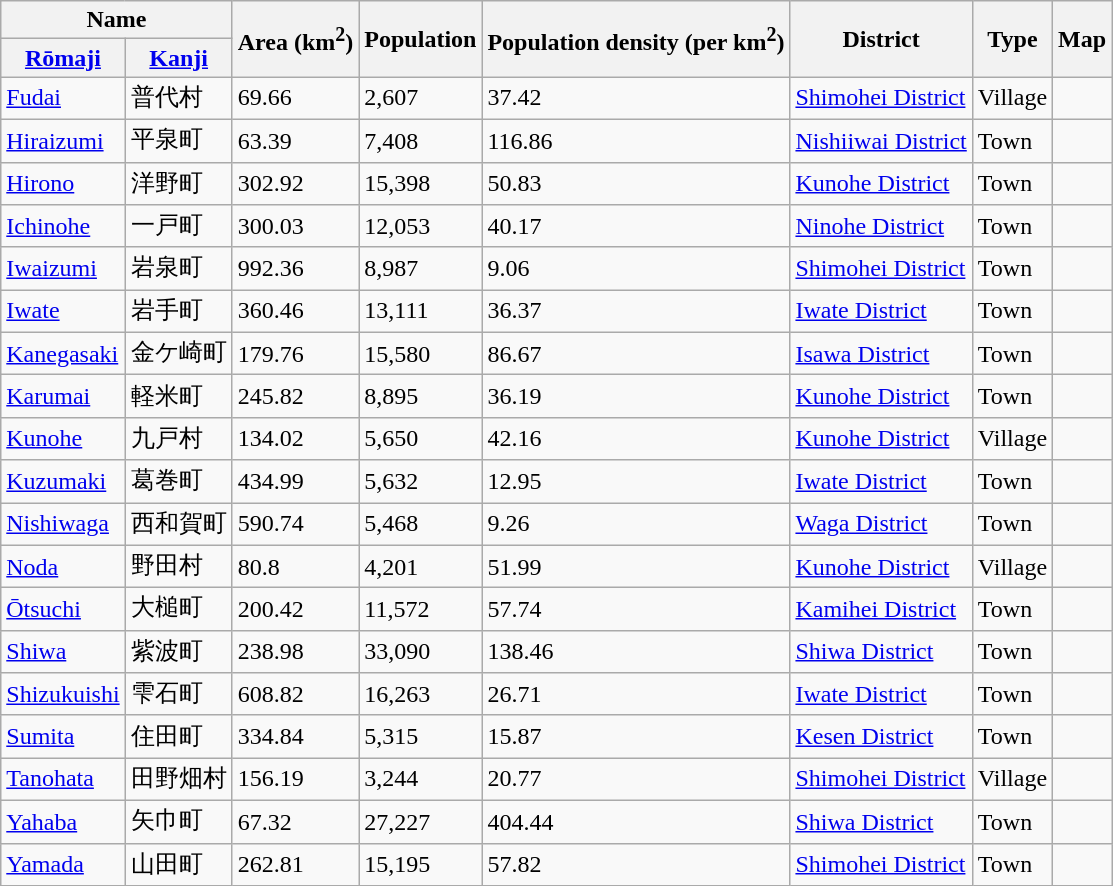<table class="wikitable sortable">
<tr>
<th colspan="2">Name</th>
<th rowspan="2">Area (km<sup>2</sup>)</th>
<th rowspan="2">Population</th>
<th rowspan="2">Population density (per km<sup>2</sup>)</th>
<th rowspan="2">District</th>
<th rowspan="2">Type</th>
<th rowspan="2">Map</th>
</tr>
<tr>
<th><a href='#'>Rōmaji</a></th>
<th><a href='#'>Kanji</a></th>
</tr>
<tr>
<td> <a href='#'>Fudai</a></td>
<td>普代村</td>
<td>69.66</td>
<td>2,607</td>
<td>37.42</td>
<td><a href='#'>Shimohei District</a></td>
<td>Village</td>
<td></td>
</tr>
<tr>
<td> <a href='#'>Hiraizumi</a></td>
<td>平泉町</td>
<td>63.39</td>
<td>7,408</td>
<td>116.86</td>
<td><a href='#'>Nishiiwai District</a></td>
<td>Town</td>
<td></td>
</tr>
<tr>
<td> <a href='#'>Hirono</a></td>
<td>洋野町</td>
<td>302.92</td>
<td>15,398</td>
<td>50.83</td>
<td><a href='#'>Kunohe District</a></td>
<td>Town</td>
<td></td>
</tr>
<tr>
<td> <a href='#'>Ichinohe</a></td>
<td>一戸町</td>
<td>300.03</td>
<td>12,053</td>
<td>40.17</td>
<td><a href='#'>Ninohe District</a></td>
<td>Town</td>
<td></td>
</tr>
<tr>
<td> <a href='#'>Iwaizumi</a></td>
<td>岩泉町</td>
<td>992.36</td>
<td>8,987</td>
<td>9.06</td>
<td><a href='#'>Shimohei District</a></td>
<td>Town</td>
<td></td>
</tr>
<tr>
<td> <a href='#'>Iwate</a></td>
<td>岩手町</td>
<td>360.46</td>
<td>13,111</td>
<td>36.37</td>
<td><a href='#'>Iwate District</a></td>
<td>Town</td>
<td></td>
</tr>
<tr>
<td> <a href='#'>Kanegasaki</a></td>
<td>金ケ崎町</td>
<td>179.76</td>
<td>15,580</td>
<td>86.67</td>
<td><a href='#'>Isawa District</a></td>
<td>Town</td>
<td></td>
</tr>
<tr>
<td> <a href='#'>Karumai</a></td>
<td>軽米町</td>
<td>245.82</td>
<td>8,895</td>
<td>36.19</td>
<td><a href='#'>Kunohe District</a></td>
<td>Town</td>
<td></td>
</tr>
<tr>
<td> <a href='#'>Kunohe</a></td>
<td>九戸村</td>
<td>134.02</td>
<td>5,650</td>
<td>42.16</td>
<td><a href='#'>Kunohe District</a></td>
<td>Village</td>
<td></td>
</tr>
<tr>
<td> <a href='#'>Kuzumaki</a></td>
<td>葛巻町</td>
<td>434.99</td>
<td>5,632</td>
<td>12.95</td>
<td><a href='#'>Iwate District</a></td>
<td>Town</td>
<td></td>
</tr>
<tr>
<td> <a href='#'>Nishiwaga</a></td>
<td>西和賀町</td>
<td>590.74</td>
<td>5,468</td>
<td>9.26</td>
<td><a href='#'>Waga District</a></td>
<td>Town</td>
<td></td>
</tr>
<tr>
<td> <a href='#'>Noda</a></td>
<td>野田村</td>
<td>80.8</td>
<td>4,201</td>
<td>51.99</td>
<td><a href='#'>Kunohe District</a></td>
<td>Village</td>
<td></td>
</tr>
<tr>
<td> <a href='#'>Ōtsuchi</a></td>
<td>大槌町</td>
<td>200.42</td>
<td>11,572</td>
<td>57.74</td>
<td><a href='#'>Kamihei District</a></td>
<td>Town</td>
<td></td>
</tr>
<tr>
<td> <a href='#'>Shiwa</a></td>
<td>紫波町</td>
<td>238.98</td>
<td>33,090</td>
<td>138.46</td>
<td><a href='#'>Shiwa District</a></td>
<td>Town</td>
<td></td>
</tr>
<tr>
<td> <a href='#'>Shizukuishi</a></td>
<td>雫石町</td>
<td>608.82</td>
<td>16,263</td>
<td>26.71</td>
<td><a href='#'>Iwate District</a></td>
<td>Town</td>
<td></td>
</tr>
<tr>
<td> <a href='#'>Sumita</a></td>
<td>住田町</td>
<td>334.84</td>
<td>5,315</td>
<td>15.87</td>
<td><a href='#'>Kesen District</a></td>
<td>Town</td>
<td></td>
</tr>
<tr>
<td> <a href='#'>Tanohata</a></td>
<td>田野畑村</td>
<td>156.19</td>
<td>3,244</td>
<td>20.77</td>
<td><a href='#'>Shimohei District</a></td>
<td>Village</td>
<td></td>
</tr>
<tr>
<td> <a href='#'>Yahaba</a></td>
<td>矢巾町</td>
<td>67.32</td>
<td>27,227</td>
<td>404.44</td>
<td><a href='#'>Shiwa District</a></td>
<td>Town</td>
<td></td>
</tr>
<tr>
<td> <a href='#'>Yamada</a></td>
<td>山田町</td>
<td>262.81</td>
<td>15,195</td>
<td>57.82</td>
<td><a href='#'>Shimohei District</a></td>
<td>Town</td>
<td></td>
</tr>
</table>
